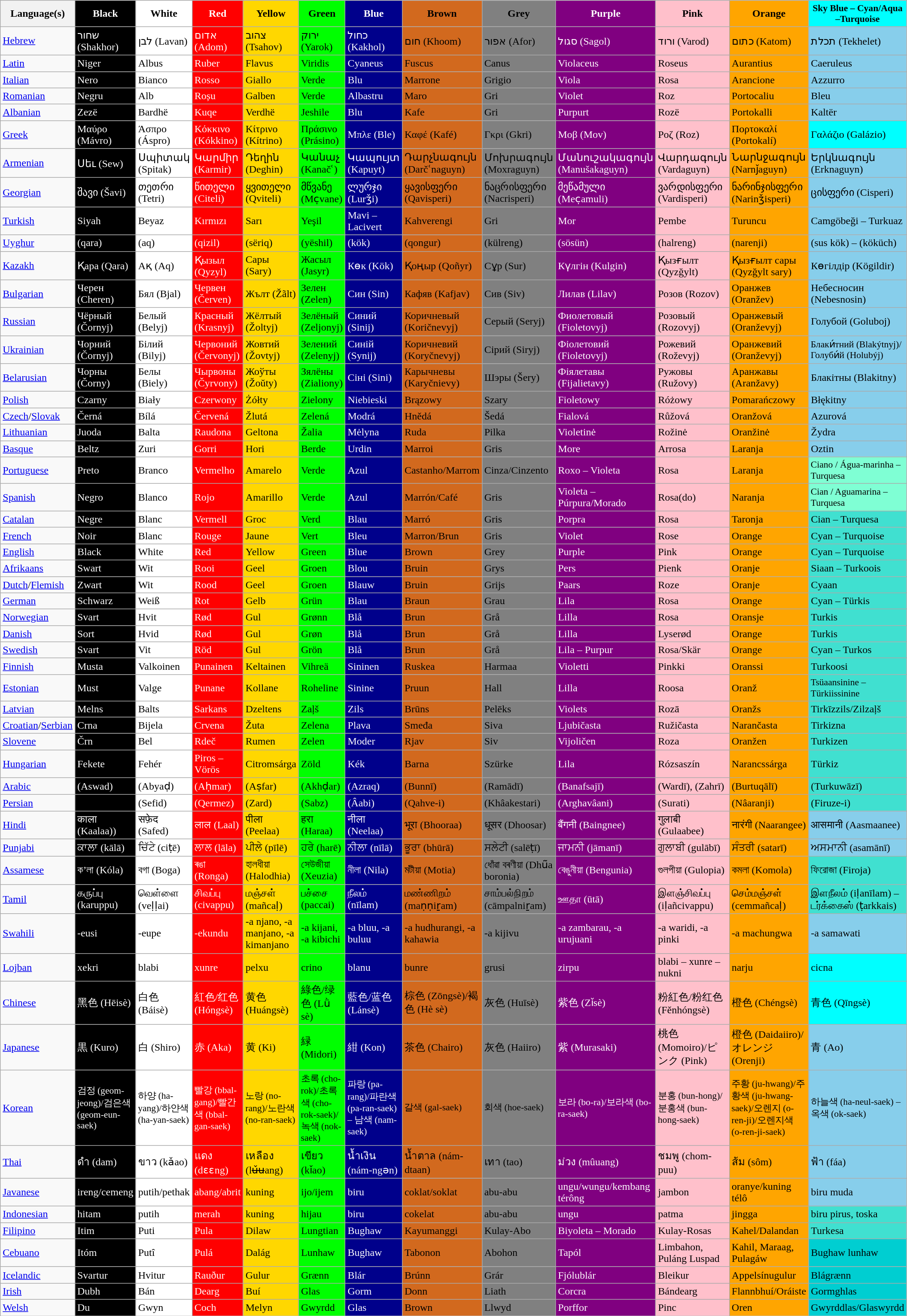<table class= "wikitable sortable">
<tr>
<th>Language(s)</th>
<th style="background: black; color: white;">Black</th>
<th style="background: white">White</th>
<th style="background: red; color: white;">Red</th>
<th style="background: gold">Yellow</th>
<th style="background: lime">Green</th>
<th style="background: darkblue; color: white;">Blue</th>
<th style="background: chocolate">Brown</th>
<th style="background: grey">Grey</th>
<th style="background: purple; color: white;">Purple</th>
<th style="background: pink">Pink</th>
<th style="background: orange">Orange</th>
<th style="font-size:90%; background: aqua;">Sky Blue – Cyan/Aqua –Turquoise</th>
</tr>
<tr>
<td><a href='#'>Hebrew</a></td>
<td style="background: black; color: white;">שחור (Shakhor)</td>
<td style="background: white">לבן (Lavan)</td>
<td style="background: red; color: white;">אדום (Adom)</td>
<td style="background: gold">צהוב (Tsahov)</td>
<td style="background: lime">ירוק (Yarok)</td>
<td style="background: darkblue; color: white;">כחול (Kakhol)</td>
<td style="background: chocolate">חום (Khoom)</td>
<td style="background: grey">אפור (Afor)</td>
<td style="background: purple; color: white;">סגול (Sagol)</td>
<td style="background: pink">ורוד (Varod)</td>
<td style="background: orange">כתום (Katom)</td>
<td style="background: skyblue">תכלת (Tekhelet)</td>
</tr>
<tr>
<td><a href='#'>Latin</a></td>
<td style="background: black; color: white;">Niger</td>
<td style="background: white">Albus</td>
<td style="background: red; color: white;">Ruber</td>
<td style="background: gold">Flavus</td>
<td style="background: lime">Viridis</td>
<td style="background: darkblue; color: white;">Cyaneus</td>
<td style="background: chocolate">Fuscus</td>
<td style="background: grey">Canus</td>
<td style="background: purple; color: white;">Violaceus</td>
<td style="background: pink">Roseus</td>
<td style="background: orange">Aurantius</td>
<td style="background: skyblue">Caeruleus</td>
</tr>
<tr>
<td><a href='#'>Italian</a></td>
<td style="background: black; color: white;">Nero</td>
<td style="background: white">Bianco</td>
<td style="background: red; color: white;">Rosso</td>
<td style="background: gold">Giallo</td>
<td style="background: lime">Verde</td>
<td style="background: darkblue; color: white;">Blu</td>
<td style="background: chocolate">Marrone</td>
<td style="background: grey">Grigio</td>
<td style="background: purple; color: white;">Viola</td>
<td style="background: pink">Rosa</td>
<td style="background: orange">Arancione</td>
<td style="background: skyblue">Azzurro</td>
</tr>
<tr>
<td><a href='#'>Romanian</a></td>
<td style="background: black; color: white;">Negru</td>
<td style="background: white">Alb</td>
<td style="background: red; color: white;">Roșu</td>
<td style="background: gold">Galben</td>
<td style="background: lime">Verde</td>
<td style="background: darkblue; color: white;">Albastru</td>
<td style="background: chocolate">Maro</td>
<td style="background: grey">Gri</td>
<td style="background: purple; color: white;">Violet</td>
<td style="background: pink">Roz</td>
<td style="background: orange">Portocaliu</td>
<td style="background: skyblue">Bleu</td>
</tr>
<tr>
<td><a href='#'>Albanian</a></td>
<td style="background: black; color: white;">Zezë</td>
<td style="background: white">Bardhë</td>
<td style="background: red; color: white;">Kuqe</td>
<td style="background: gold">Verdhë</td>
<td style="background: lime">Jeshile</td>
<td style="background: darkblue; color: white;">Blu</td>
<td style="background: chocolate">Kafe</td>
<td style="background: grey">Gri</td>
<td style="background: purple; color: white;">Purpurt</td>
<td style="background: pink">Rozë</td>
<td style="background: orange">Portokalli</td>
<td style="background: skyblue">Kaltër</td>
</tr>
<tr>
<td><a href='#'>Greek</a></td>
<td style="background: black; color: white;">Μαύρο (Mávro)</td>
<td style="background: white">Άσπρο (Áspro)</td>
<td style="background: red; color: white;">Κόκκινο (Kókkino)</td>
<td style="background: gold">Κίτρινο (Kítrino)</td>
<td style="background: lime">Πράσινο (Prásino)</td>
<td style="background: darkblue; color: white;">Μπλε (Ble)</td>
<td style="background: chocolate">Καφέ (Kafé)</td>
<td style="background: grey">Γκρι (Gkri)</td>
<td style="background: purple; color: white;">Μοβ (Mov)</td>
<td style="background: pink">Ροζ (Roz)</td>
<td style="background: orange">Πορτοκαλί (Portokalí)</td>
<td style="background: aqua">Γαλάζιο (Galázio)</td>
</tr>
<tr>
<td><a href='#'>Armenian</a></td>
<td style="background: black; color: white;">Սեւ (Sew)</td>
<td style="background: white">Սպիտակ (Spitak)</td>
<td style="background: red; color: white;">Կարմիր (Karmir)</td>
<td style="background: gold">Դեղին (Deghin)</td>
<td style="background: lime">Կանաչ (Kanačʿ)</td>
<td style="background: darkblue; color: white;">Կապույտ (Kapuyt)</td>
<td style="background: chocolate">Դարչնագույն (Darčʿnaguyn)</td>
<td style="background: grey">Մոխրագույն (Moxraguyn)</td>
<td style="background: purple; color: white;">Մանուշակագույն (Manušakaguyn)</td>
<td style="background: pink">Վարդագույն (Vardaguyn)</td>
<td style="background: orange">Նարնջագույն (Narnǰaguyn)</td>
<td style="background: skyblue">Երկնագույն (Erknaguyn)</td>
</tr>
<tr>
<td><a href='#'>Georgian</a></td>
<td style="background: black; color: white;">შავი (Šavi)</td>
<td style="background: white">თეთრი (Tetri)</td>
<td style="background: red; color: white;">წითელი (Citeli)</td>
<td style="background: gold">ყვითელი (Qviteli)</td>
<td style="background: lime">მწვანე (Mc̣vane)</td>
<td style="background: darkblue; color: white;">ლურჯი (Lurǯi)</td>
<td style="background: chocolate">ყავისფერი (Qavisperi)</td>
<td style="background: grey">ნაცრისფერი (Nacrisperi)</td>
<td style="background: purple; color: white;">მეწამული (Mec̣amuli)</td>
<td style="background: pink">ვარდისფერი (Vardisperi)</td>
<td style="background: orange">ნარინჯისფერი (Narinǯisperi)</td>
<td style="background: skyblue">ცისფერი (Cisperi)</td>
</tr>
<tr>
<td><a href='#'>Turkish</a></td>
<td style="background: black; color: white;">Siyah</td>
<td style="background: white">Beyaz</td>
<td style="background: red; color: white;">Kırmızı</td>
<td style="background: gold">Sarı</td>
<td style="background: lime">Yeşil</td>
<td style="background: darkblue; color: white;">Mavi – Lacivert</td>
<td style="background: chocolate">Kahverengi</td>
<td style="background: grey">Gri</td>
<td style="background: purple; color: white;">Mor</td>
<td style="background: pink">Pembe</td>
<td style="background: orange">Turuncu</td>
<td style="background: skyblue">Camgöbeği – Turkuaz</td>
</tr>
<tr>
<td><a href='#'>Uyghur</a></td>
<td style="background: black; color: white;"> (qara)</td>
<td style="background: white"> (aq)</td>
<td style="background: red; color: white;"> (qizil)</td>
<td style="background: gold"> (sëriq)</td>
<td style="background: lime"> (yëshil)</td>
<td style="background: darkblue; color: white;"> (kök)</td>
<td style="background: chocolate"> (qongur)</td>
<td style="background: grey"> (külreng)</td>
<td style="background: purple; color: white;"> (sösün)</td>
<td style="background: pink"> (halreng)</td>
<td style="background: orange"> (narenji)</td>
<td style="background: skyblue"> (sus kök) –  (köküch)</td>
</tr>
<tr>
<td><a href='#'>Kazakh</a></td>
<td style="background: black; color: white;">Қара (Qara)</td>
<td style="background: white">Ақ (Aq)</td>
<td style="background: red; color: white;">Қызыл (Qyzyl)</td>
<td style="background: gold">Сары (Sary)</td>
<td style="background: lime">Жасыл (Jasyr)</td>
<td style="background: darkblue; color: white;">Көк (Kök)</td>
<td style="background: chocolate">Қоңыр (Qoñyr)</td>
<td style="background: grey">Сұр (Sur)</td>
<td style="background: purple; color: white;">Күлгін (Kulgin)</td>
<td style="background: pink">Қызғылт (Qyzğylt)</td>
<td style="background: orange">Қызғылт сары (Qyzğylt sary)</td>
<td style="background: skyblue">Көгілдір (Kögildir)</td>
</tr>
<tr>
<td><a href='#'>Bulgarian</a></td>
<td style="background: black; color: white;">Черен (Cheren)</td>
<td style="background: white">Бял (Bjal)</td>
<td style="background: red; color: white;">Червен (Červen)</td>
<td style="background: gold">Жълт (Žãlt)</td>
<td style="background: lime">Зелен (Zelen)</td>
<td style="background: darkblue; color: white;">Син (Sin)</td>
<td style="background: chocolate">Кафяв (Kafjav)</td>
<td style="background: grey">Сив (Siv)</td>
<td style="background: purple; color: white;">Лилав (Lilav)</td>
<td style="background: pink">Розов (Rozov)</td>
<td style="background: orange">Оранжев (Oranžev)</td>
<td style="background: skyblue">Небесносин (Nebesnosin)</td>
</tr>
<tr>
<td><a href='#'>Russian</a></td>
<td style="background: black; color: white;">Чёрный (Čornyj)</td>
<td style="background: white">Белый (Belyj)</td>
<td style="background: red; color: white;">Красный (Krasnyj)</td>
<td style="background: gold">Жёлтый (Žoltyj)</td>
<td style="background: lime">Зелёный (Zeljonyj)</td>
<td style="background: darkblue; color: white;">Синий (Sinij)</td>
<td style="background: chocolate">Коричневый (Koričnevyj)</td>
<td style="background: grey">Серый (Seryj)</td>
<td style="background: purple; color: white;">Фиолетовый (Fioletovyj)</td>
<td style="background: pink">Розовый (Rozovyj)</td>
<td style="background: orange">Оранжевый (Oranževyj)</td>
<td style="background: skyblue">Голубой (Goluboj)<br></td>
</tr>
<tr>
<td><a href='#'>Ukrainian</a></td>
<td style="background: black; color: white;">Чорний (Čornyj)</td>
<td style="background: white">Білий (Bilyj)</td>
<td style="background: red; color: white;">Червоний (Červonyj)</td>
<td style="background: gold">Жовтий (Žovtyj)</td>
<td style="background: lime">Зелений (Zelenyj)</td>
<td style="background: darkblue; color: white;">Синій (Synij)</td>
<td style="background: chocolate">Коричневий (Koryčnevyj)</td>
<td style="background: grey">Сірий (Siryj)</td>
<td style="background: purple; color: white;">Фіолетовий (Fioletovyj)</td>
<td style="background: pink">Рожевий (Roževyj)</td>
<td style="background: orange">Оранжевий (Oranževyj)</td>
<td style="font-size:90%; background: skyblue;">Блаки́тний (Blakýtnyj)/Голуби́й (Holubýj)</td>
</tr>
<tr>
<td><a href='#'>Belarusian</a></td>
<td style="background: black; color: white;">Чорны (Čorny)</td>
<td style="background: white">Белы (Biely)</td>
<td style="background: red; color: white;">Чырвоны (Čyrvony)</td>
<td style="background: gold">Жоўты (Žoŭty)</td>
<td style="background: lime">Зялёны (Zialiony)</td>
<td style="background: darkblue; color: white;">Сіні (Sini)</td>
<td style="background: chocolate">Карычневы (Karyčnievy)</td>
<td style="background: grey">Шэры (Šery)</td>
<td style="background: purple; color: white;">Фіялетавы (Fijalietavy)</td>
<td style="background: pink">Ружовы (Ružovy)</td>
<td style="background: orange">Аранжавы (Aranžavy)</td>
<td style="background: skyblue">Блакітны (Blakitny)</td>
</tr>
<tr>
<td><a href='#'>Polish</a></td>
<td style="background: black; color: white;">Czarny</td>
<td style="background: white">Biały</td>
<td style="background: red; color: white;">Czerwony</td>
<td style="background: gold">Żółty</td>
<td style="background: lime">Zielony</td>
<td style="background: darkblue; color: white;">Niebieski</td>
<td style="background: chocolate">Brązowy</td>
<td style="background: grey">Szary</td>
<td style="background: purple; color: white;">Fioletowy</td>
<td style="background: pink">Różowy</td>
<td style="background: orange">Pomarańczowy</td>
<td style="background: skyblue">Błękitny</td>
</tr>
<tr>
<td><a href='#'>Czech</a>/<a href='#'>Slovak</a></td>
<td style="background: black; color: white;">Černá</td>
<td style="background: white">Bílá</td>
<td style="background: red; color: white;">Červená</td>
<td style="background: gold">Žlutá</td>
<td style="background: lime">Zelená</td>
<td style="background: darkblue; color: white;">Modrá</td>
<td style="background: chocolate">Hnědá</td>
<td style="background: grey">Šedá</td>
<td style="background: purple; color: white;">Fialová</td>
<td style="background: pink">Růžová</td>
<td style="background: orange">Oranžová</td>
<td style="background: skyblue">Azurová</td>
</tr>
<tr>
<td><a href='#'>Lithuanian</a></td>
<td style="background: black; color: white;">Juoda</td>
<td style="background: white">Balta</td>
<td style="background: red; color: white;">Raudona</td>
<td style="background: gold">Geltona</td>
<td style="background: lime">Žalia</td>
<td style="background: darkblue; color: white;">Mėlyna</td>
<td style="background: chocolate">Ruda</td>
<td style="background: grey">Pilka</td>
<td style="background: purple; color: white;">Violetinė</td>
<td style="background: pink">Rožinė</td>
<td style="background: orange">Oranžinė</td>
<td style="background: skyblue">Žydra</td>
</tr>
<tr>
<td><a href='#'>Basque</a></td>
<td style="background: black; color: white;">Beltz</td>
<td style="background: white">Zuri</td>
<td style="background: red; color: white;">Gorri</td>
<td style="background: gold">Hori</td>
<td style="background: lime">Berde</td>
<td style="background: darkblue; color: white;">Urdin</td>
<td style="background: chocolate">Marroi</td>
<td style="background: grey">Gris</td>
<td style="background: purple; color: white;">More</td>
<td style="background: pink">Arrosa</td>
<td style="background: orange">Laranja</td>
<td style="background: skyblue">Oztin</td>
</tr>
<tr>
<td><a href='#'>Portuguese</a></td>
<td style="background: black; color: white;">Preto</td>
<td style="background: white">Branco</td>
<td style="background: red; color: white;">Vermelho</td>
<td style="background: gold">Amarelo</td>
<td style="background: lime">Verde</td>
<td style="background: darkblue; color: white;">Azul</td>
<td style="background: chocolate">Castanho/Marrom</td>
<td style="background: grey">Cinza/Cinzento</td>
<td style="background: purple; color: white;">Roxo – Violeta</td>
<td style="background: pink">Rosa</td>
<td style="background: orange">Laranja</td>
<td style="font-size:90%; background: aquamarine;">Ciano / Água-marinha – Turquesa</td>
</tr>
<tr>
<td><a href='#'>Spanish</a></td>
<td style="background: black; color: white;">Negro</td>
<td style="background: white">Blanco</td>
<td style="background: red; color: white;">Rojo</td>
<td style="background: gold">Amarillo</td>
<td style="background: lime">Verde</td>
<td style="background: darkblue; color: white;">Azul</td>
<td style="background: chocolate">Marrón/Café</td>
<td style="background: grey">Gris</td>
<td style="background: purple; color: white;">Violeta – Púrpura/Morado</td>
<td style="background: pink">Rosa(do)</td>
<td style="background: orange">Naranja</td>
<td style="font-size:90%; background: aquamarine;">Cian / Aguamarina – Turquesa</td>
</tr>
<tr>
<td><a href='#'>Catalan</a></td>
<td style="background: black; color: white;">Negre</td>
<td style="background: white">Blanc</td>
<td style="background: red; color: white;">Vermell</td>
<td style="background: gold">Groc</td>
<td style="background: lime">Verd</td>
<td style="background: darkblue; color: white;">Blau</td>
<td style="background: chocolate">Marró</td>
<td style="background: grey">Gris</td>
<td style="background: purple; color: white;">Porpra</td>
<td style="background: pink">Rosa</td>
<td style="background: orange">Taronja</td>
<td style="background: turquoise">Cian – Turquesa</td>
</tr>
<tr>
<td><a href='#'>French</a></td>
<td style="background: black; color: white;">Noir</td>
<td style="background: white">Blanc</td>
<td style="background: red; color: white;">Rouge</td>
<td style="background: gold">Jaune</td>
<td style="background: lime">Vert</td>
<td style="background: darkblue; color: white;">Bleu</td>
<td style="background: chocolate">Marron/Brun</td>
<td style="background: grey">Gris</td>
<td style="background: purple; color: white;">Violet</td>
<td style="background: pink">Rose</td>
<td style="background: orange">Orange</td>
<td style="background: turquoise">Cyan – Turquoise</td>
</tr>
<tr>
<td><a href='#'>English</a></td>
<td style="background: black; color: white;">Black</td>
<td style="background: white">White</td>
<td style="background: red; color: white;">Red</td>
<td style="background: gold">Yellow</td>
<td style="background: lime">Green</td>
<td style="background: darkblue; color: white;">Blue</td>
<td style="background: chocolate">Brown</td>
<td style="background: grey">Grey</td>
<td style="background: purple; color: white;">Purple</td>
<td style="background: pink">Pink</td>
<td style="background: orange">Orange</td>
<td style="background: turquoise">Cyan – Turquoise</td>
</tr>
<tr>
<td><a href='#'>Afrikaans</a></td>
<td style="background: black; color: white;">Swart</td>
<td style="background: white">Wit</td>
<td style="background: red; color: white;">Rooi</td>
<td style="background: gold">Geel</td>
<td style="background: lime">Groen</td>
<td style="background: darkblue; color: white;">Blou</td>
<td style="background: chocolate">Bruin</td>
<td style="background: grey">Grys</td>
<td style="background: purple; color: white;">Pers</td>
<td style="background: pink">Pienk</td>
<td style="background: orange">Oranje</td>
<td style="background: turquoise">Siaan – Turkoois</td>
</tr>
<tr>
<td><a href='#'>Dutch</a>/<a href='#'>Flemish</a></td>
<td style="background: black; color: white;">Zwart</td>
<td style="background: white">Wit</td>
<td style="background: red; color: white;">Rood</td>
<td style="background: gold">Geel</td>
<td style="background: lime">Groen</td>
<td style="background: darkblue; color: white;">Blauw</td>
<td style="background: chocolate">Bruin</td>
<td style="background: grey">Grijs</td>
<td style="background: purple; color: white;">Paars</td>
<td style="background: pink">Roze</td>
<td style="background: orange">Oranje</td>
<td style="background: turquoise">Cyaan</td>
</tr>
<tr>
<td><a href='#'>German</a></td>
<td style="background: black; color: white;">Schwarz</td>
<td style="background: white">Weiß</td>
<td style="background: red; color: white;">Rot</td>
<td style="background: gold">Gelb</td>
<td style="background: lime">Grün</td>
<td style="background: darkblue; color: white;">Blau</td>
<td style="background: chocolate">Braun</td>
<td style="background: grey">Grau</td>
<td style="background: purple; color: white;">Lila</td>
<td style="background: pink">Rosa</td>
<td style="background: orange">Orange</td>
<td style="background: turquoise">Cyan – Türkis</td>
</tr>
<tr>
<td><a href='#'>Norwegian</a></td>
<td style="background: black; color: white;">Svart</td>
<td style="background: white">Hvit</td>
<td style="background: red; color: white;">Rød</td>
<td style="background: gold">Gul</td>
<td style="background: lime">Grønn</td>
<td style="background: darkblue; color: white;">Blå</td>
<td style="background: chocolate">Brun</td>
<td style="background: grey">Grå</td>
<td style="background: purple; color: white;">Lilla</td>
<td style="background: pink">Rosa</td>
<td style="background: orange">Oransje</td>
<td style="background: turquoise">Turkis</td>
</tr>
<tr>
<td><a href='#'>Danish</a></td>
<td style="background: black; color: white;">Sort</td>
<td style="background: white">Hvid</td>
<td style="background: red; color: white;">Rød</td>
<td style="background: gold">Gul</td>
<td style="background: lime">Grøn</td>
<td style="background: darkblue; color: white;">Blå</td>
<td style="background: chocolate">Brun</td>
<td style="background: grey">Grå</td>
<td style="background: purple; color: white;">Lilla</td>
<td style="background: pink">Lyserød</td>
<td style="background: orange">Orange</td>
<td style="background: turquoise">Turkis</td>
</tr>
<tr>
<td><a href='#'>Swedish</a></td>
<td style="background: black; color: white;">Svart</td>
<td style="background: white">Vit</td>
<td style="background: red; color: white;">Röd</td>
<td style="background: gold">Gul</td>
<td style="background: lime">Grön</td>
<td style="background: darkblue; color: white;">Blå</td>
<td style="background: chocolate">Brun</td>
<td style="background: grey">Grå</td>
<td style="background: purple; color: white;">Lila – Purpur</td>
<td style="background: pink">Rosa/Skär</td>
<td style="background: orange">Orange</td>
<td style="background: turquoise">Cyan – Turkos</td>
</tr>
<tr>
<td><a href='#'>Finnish</a></td>
<td style="background: black; color: white;">Musta</td>
<td style="background: white">Valkoinen</td>
<td style="background: red; color: white;">Punainen</td>
<td style="background: gold">Keltainen</td>
<td style="background: lime">Vihreä</td>
<td style="background: darkblue; color: white;">Sininen</td>
<td style="background: chocolate">Ruskea</td>
<td style="background: grey">Harmaa</td>
<td style="background: purple; color: white;">Violetti</td>
<td style="background: pink">Pinkki</td>
<td style="background: orange">Oranssi</td>
<td style="background: turquoise">Turkoosi</td>
</tr>
<tr>
<td><a href='#'>Estonian</a></td>
<td style="background: black; color: white;">Must</td>
<td style="background: white">Valge</td>
<td style="background: red; color: white;">Punane</td>
<td style="background: gold">Kollane</td>
<td style="background: lime">Roheline</td>
<td style="background: darkblue; color: white;">Sinine</td>
<td style="background: chocolate">Pruun</td>
<td style="background: grey">Hall</td>
<td style="background: purple; color: white;">Lilla</td>
<td style="background: pink">Roosa</td>
<td style="background: orange">Oranž</td>
<td style="background: turquoise; font-size:90%;">Tsüaansinine – Türkiissinine</td>
</tr>
<tr>
<td><a href='#'>Latvian</a></td>
<td style="background: black; color: white;">Melns</td>
<td style="background: white">Balts</td>
<td style="background: red; color: white;">Sarkans</td>
<td style="background: gold">Dzeltens</td>
<td style="background: lime">Zaļš</td>
<td style="background: darkblue; color: white;">Zils</td>
<td style="background: chocolate">Brūns</td>
<td style="background: grey">Pelēks</td>
<td style="background: purple; color: white;">Violets</td>
<td style="background: pink">Rozā</td>
<td style="background: orange">Oranžs</td>
<td style="background: turquoise">Tirkīzzils/Zilzaļš</td>
</tr>
<tr>
<td><a href='#'>Croatian</a>/<a href='#'>Serbian</a></td>
<td style="background: black; color: white;">Crna</td>
<td style="background: white">Bijela</td>
<td style="background: red; color: white;">Crvena</td>
<td style="background: gold">Žuta</td>
<td style="background: lime">Zelena</td>
<td style="background: darkblue; color: white;">Plava</td>
<td style="background: chocolate">Smeđa</td>
<td style="background: grey">Siva</td>
<td style="background: purple; color: white;">Ljubičasta</td>
<td style="background: pink">Ružičasta</td>
<td style="background: orange">Narančasta</td>
<td style="background: turquoise">Tirkizna</td>
</tr>
<tr>
<td><a href='#'>Slovene</a></td>
<td style="background: black; color: white;">Črn</td>
<td style="background: white">Bel</td>
<td style="background: red; color: white;">Rdeč</td>
<td style="background: gold">Rumen</td>
<td style="background: lime">Zelen</td>
<td style="background: darkblue; color: white;">Moder</td>
<td style="background: chocolate">Rjav</td>
<td style="background: grey">Siv</td>
<td style="background: purple; color: white;">Vijoličen</td>
<td style="background: pink">Roza</td>
<td style="background: orange">Oranžen</td>
<td style="background: turquoise">Turkizen</td>
</tr>
<tr>
<td><a href='#'>Hungarian</a></td>
<td style="background: black; color: white;">Fekete</td>
<td style="background: white">Fehér</td>
<td style="background: red; color: white;">Piros – Vörös</td>
<td style="background: gold">Citromsárga</td>
<td style="background: lime">Zöld</td>
<td style="background: darkblue; color: white;">Kék</td>
<td style="background: chocolate">Barna</td>
<td style="background: grey">Szürke</td>
<td style="background: purple; color: white;">Lila</td>
<td style="background: pink">Rózsaszín</td>
<td style="background: orange">Narancssárga</td>
<td style="background: turquoise">Türkiz</td>
</tr>
<tr>
<td><a href='#'>Arabic</a></td>
<td style="background: black; color: white;"> (Aswad)</td>
<td style="background: white"> (Abyaḍ)</td>
<td style="background: red; color: white;"> (Aḥmar)</td>
<td style="background: gold"> (Aṣfar)</td>
<td style="background: lime"> (Akhḍar)</td>
<td style="background: darkblue; color: white;"> (Azraq)</td>
<td style="background: chocolate"> (Bunnī)</td>
<td style="background: grey"> (Ramādī)</td>
<td style="background: purple; color: white;"> (Banafsajī)</td>
<td style="background: pink"> (Wardī),  (Zahrī)</td>
<td style="background: orange"> (Burtuqālī)</td>
<td style="background: turquoise"> (Turkuwāzī)</td>
</tr>
<tr>
<td><a href='#'>Persian</a></td>
<td style="background: black; color: white;"></td>
<td style="background: white"> (Sefid)</td>
<td style="background: red; color: white;"> (Qermez)</td>
<td style="background: gold"> (Zard)</td>
<td style="background: lime"> (Sabz)</td>
<td style="background: darkblue; color: white;"> (Âabi)</td>
<td style="background: chocolate"> (Qahve-i)</td>
<td style="background: grey"> (Khâakestari)</td>
<td style="background: purple; color: white;"> (Arghavâani)</td>
<td style="background: pink"> (Surati)</td>
<td style="background: orange"> (Nâaranji)</td>
<td style="background: turquoise"> (Firuze-i)</td>
</tr>
<tr>
<td><a href='#'>Hindi</a></td>
<td style="background: black; color: white;">काला (Kaalaa))</td>
<td style="background: white">सफ़ेद (Safed)</td>
<td style="background: red; color: white;">लाल (Laal)</td>
<td style="background: gold">पीला (Peelaa)</td>
<td style="background: lime">हरा (Haraa)</td>
<td style="background: darkblue; color: white;">नीला (Neelaa)</td>
<td style="background: chocolate">भूरा (Bhooraa)</td>
<td style="background: grey">धूसर (Dhoosar)</td>
<td style="background: purple; color: white;">बैंगनी (Baingnee)</td>
<td style="background: pink">गुलाबी (Gulaabee)</td>
<td style="background: orange">नारंगी (Naarangee)</td>
<td style="background: skyblue">आसमानी (Aasmaanee)</td>
</tr>
<tr>
<td><a href='#'>Punjabi</a></td>
<td style="background: black; color: white;">ਕਾਲਾ (kālā)</td>
<td style="background: white">ਚਿੱਟੇ (ciṭē)</td>
<td style="background: red; color: white;">ਲਾਲ (lāla)</td>
<td style="background: gold">ਪੀਲੇ (pīlē)</td>
<td style="background: lime">ਹਰੇ (harē)</td>
<td style="background: darkblue; color: white;">ਨੀਲਾ (nīlā)</td>
<td style="background: chocolate">ਭੂਰਾ (bhūrā)</td>
<td style="background: grey">ਸਲੇਟੀ (salēṭī)</td>
<td style="background: purple; color: white;">ਜਾਮਨੀ (jāmanī)</td>
<td style="background: pink">ਗੁਲਾਬੀ (gulābī)</td>
<td style="background: orange">ਸੰਤਰੀ (satarī)</td>
<td style="background: skyblue">ਅਸਮਾਨੀ (asamānī)</td>
</tr>
<tr>
<td><a href='#'>Assamese</a></td>
<td style="background: black; color: white;">ক’লা (Kóla)</td>
<td style="background: white">বগা (Boga)</td>
<td style="background: red; color: white;">ৰঙা (Ronga)</td>
<td style="background: gold">হালধীয়া (Halodhia)</td>
<td style="background: lime">সেউজীয়া (Xeuzia)</td>
<td style="background: darkblue; color: white;">নীলা (Nila)</td>
<td style="background: chocolate">মটীয়া (Motia)</td>
<td style="background: grey">ধোঁৱা বৰণীয়া (Dhü͂a boronia)</td>
<td style="background: purple; color: white;">বেঙুনীয়া (Bengunia)</td>
<td style="background: pink">গুলপীয়া (Gulopia)</td>
<td style="background: orange">কমলা (Komola)</td>
<td style="background: turquoise">ফিরোজা (Firoja)</td>
</tr>
<tr>
<td><a href='#'>Tamil</a></td>
<td style="background: black; color: white;">கருப்பு (karuppu)</td>
<td style="background: white">வெள்ளை (veḷḷai)</td>
<td style="background: red; color: white;">சிவப்பு (civappu)</td>
<td style="background: gold">மஞ்சள் (mañcaḷ)</td>
<td style="background: lime">பச்சை (paccai)</td>
<td style="background: darkblue; color: white;">நீலம் (nīlam)</td>
<td style="background: chocolate">மண்ணிறம் (maṇṇiṟam)</td>
<td style="background: grey">சாம்பல்நிறம் (cāmpalniṟam)</td>
<td style="background: purple; color: white;">ஊதா (ūtā)</td>
<td style="background: pink">இளஞ்சிவப்பு (iḷañcivappu)</td>
<td style="background: orange">செம்மஞ்சள் (cemmañcaḷ)</td>
<td style="background: turquoise">இளநீலம் (iḷanīlam) – டர்க்கைஸ் (ṭarkkais)</td>
</tr>
<tr>
<td><a href='#'>Swahili</a></td>
<td style="background: black; color: white;">-eusi</td>
<td style="background: white">-eupe</td>
<td style="background: red; color: white;">-ekundu</td>
<td style="background: gold">-a njano, -a manjano, -a kimanjano</td>
<td style="background: lime">-a kijani, -a kibichi</td>
<td style="background: darkblue; color: white;">-a bluu, -a buluu</td>
<td style="background: chocolate">-a hudhurangi, -a kahawia</td>
<td style="background: grey">-a kijivu</td>
<td style="background: purple; color: white;">-a zambarau, -a urujuani</td>
<td style="background: pink">-a waridi, -a pinki</td>
<td style="background: orange">-a machungwa</td>
<td style="background: skyblue">-a samawati</td>
</tr>
<tr>
<td><a href='#'>Lojban</a></td>
<td style="background: black; color: white;">xekri</td>
<td style="background: white">blabi</td>
<td style="background: red; color: white;">xunre</td>
<td style="background: gold">pelxu</td>
<td style="background: lime">crino</td>
<td style="background: darkblue; color: white;">blanu</td>
<td style="background: chocolate">bunre</td>
<td style="background: grey">grusi</td>
<td style="background: purple; color: white;">zirpu</td>
<td style="background: pink">blabi – xunre – nukni</td>
<td style="background: orange">narju</td>
<td style="background: aqua">cicna</td>
</tr>
<tr>
<td><a href='#'>Chinese</a></td>
<td style="background: black; color: white;">黑色 (Hēisè)</td>
<td style="background: white">白色 (Báisè)</td>
<td style="background: red; color: white;">紅色/红色 (Hóngsè)</td>
<td style="background: gold">黄色 (Huángsè)</td>
<td style="background: lime">綠色/绿色 (Lǜ sè)</td>
<td style="background: darkblue; color: white;">藍色/蓝色 (Lánsè)</td>
<td style="background: chocolate">棕色 (Zōngsè)/褐色 (Hè sè)</td>
<td style="background: grey">灰色 (Huīsè)</td>
<td style="background: purple; color: white;">紫色 (Zǐsè)</td>
<td style="background: pink">粉紅色/粉红色 (Fěnhóngsè)</td>
<td style="background: orange">橙色 (Chéngsè)</td>
<td style="background: aqua">青色 (Qīngsè)</td>
</tr>
<tr>
<td><a href='#'>Japanese</a></td>
<td style="background: black; color: white;">黒 (Kuro)</td>
<td style="background: white">白 (Shiro)</td>
<td style="background: red; color: white;">赤 (Aka)</td>
<td style="background: gold">黄 (Ki)</td>
<td style="background: lime">緑 (Midori)</td>
<td style="background: darkblue; color: white;">紺 (Kon)</td>
<td style="background: chocolate">茶色 (Chairo)</td>
<td style="background: grey">灰色 (Haiiro)</td>
<td style="background: purple; color: white;">紫 (Murasaki)</td>
<td style="background: pink">桃色 (Momoiro)/ピンク (Pink)</td>
<td style="background: orange">橙色 (Daidaiiro)/オレンジ (Orenji)</td>
<td style="background: skyblue">青 (Ao)</td>
</tr>
<tr>
<td><a href='#'>Korean</a></td>
<td style="font-size:90%; background: black; color: white;">검정 (geom-jeong)/검은색 (geom-eun-saek)</td>
<td style="font-size:90%; background: white;">하양 (ha-yang)/하얀색 (ha-yan-saek)</td>
<td style="font-size:90%; background: red; color: white;">빨강 (bbal-gang)/빨간색 (bbal-gan-saek)</td>
<td style="font-size:90%; background: gold;">노랑 (no-rang)/노란색 (no-ran-saek)</td>
<td style="font-size:90%; background: lime;">초록 (cho-rok)/초록색 (cho-rok-saek)/녹색 (nok-saek)</td>
<td style="font-size:90%; background: darkblue; color: white;">파랑 (pa-rang)/파란색 (pa-ran-saek) – 남색 (nam-saek)</td>
<td style="font-size:90%; background: chocolate;">갈색 (gal-saek)</td>
<td style="font-size:90%; background: grey;">회색 (hoe-saek)</td>
<td style="font-size:90%; background: purple; color: white;;">보라 (bo-ra)/보라색 (bo-ra-saek)</td>
<td style="font-size:90%; background: pink;">분홍 (bun-hong)/분홍색 (bun-hong-saek)</td>
<td style="font-size:90%; background: orange;">주황 (ju-hwang)/주황색 (ju-hwang-saek)/오렌지 (o-ren-ji)/오렌지색 (o-ren-ji-saek)</td>
<td style="font-size:90%; background: skyblue;">하늘색 (ha-neul-saek) – 옥색 (ok-saek)</td>
</tr>
<tr>
<td><a href='#'>Thai</a></td>
<td style="background: black; color: white;">ดำ (dam)</td>
<td style="background: white">ขาว (kǎao)</td>
<td style="background: red; color: white;">แดง (dɛɛng)</td>
<td style="background: gold">เหลือง (lʉ̌ʉang)</td>
<td style="background: lime">เขียว (kǐao)</td>
<td style="background: darkblue; color: white;">น้ำเงิน (nám-ngən)</td>
<td style="background: chocolate">น้ำตาล (nám-dtaan)</td>
<td style="background: grey">เทา (tao)</td>
<td style="background: purple; color: white;">ม่วง (mûuang)</td>
<td style="background: pink">ชมพู (chom-puu)</td>
<td style="background: orange">ส้ม (sôm)</td>
<td style="background: skyblue">ฟ้า (fáa)</td>
</tr>
<tr>
<td><a href='#'>Javanese</a></td>
<td style="background: black; color: white;">ireng/cemeng</td>
<td style="background: white">putih/pethak</td>
<td style="background: red; color: white;">abang/abrit</td>
<td style="background: gold">kuning</td>
<td style="background: lime">ijo/ijem</td>
<td style="background: darkblue; color: white;">biru</td>
<td style="background: chocolate">coklat/soklat</td>
<td style="background: grey">abu-abu</td>
<td style="background: purple; color: white;">ungu/wungu/kembang térông</td>
<td style="background: pink">jambon</td>
<td style="background: orange">oranye/kuning télô</td>
<td style="background: skyblue">biru muda</td>
</tr>
<tr>
<td><a href='#'>Indonesian</a></td>
<td style="background: black; color: white;">hitam</td>
<td style="background: white">putih</td>
<td style="background: red; color: white;">merah</td>
<td style="background: gold">kuning</td>
<td style="background: lime">hijau</td>
<td style="background: darkblue; color: white;">biru</td>
<td style="background: chocolate">cokelat</td>
<td style="background: grey">abu-abu</td>
<td style="background: purple; color: white;">ungu</td>
<td style="background: pink">patma</td>
<td style="background: orange">jingga</td>
<td style="background: turquoise">biru pirus, toska</td>
</tr>
<tr>
<td><a href='#'>Filipino</a></td>
<td style="background: black; color: white;">Itim</td>
<td style="background: white">Puti</td>
<td style="background: red; color: white;">Pula</td>
<td style="background: gold">Dilaw</td>
<td style="background: lime">Lungtian</td>
<td style="background: darkblue; color: white;">Bughaw</td>
<td style="background: chocolate">Kayumanggi</td>
<td style="background: grey">Kulay-Abo</td>
<td style="background: purple; color: white;">Biyoleta – Morado</td>
<td style="background: pink">Kulay-Rosas</td>
<td style="background: orange">Kahel/Dalandan</td>
<td style="background: turquoise">Turkesa</td>
</tr>
<tr>
<td><a href='#'>Cebuano</a></td>
<td style="background: black; color: white;">Itóm</td>
<td style="background: white">Putî</td>
<td style="background: red; color: white;">Pulá</td>
<td style="background: gold">Dalág</td>
<td style="background: lime">Lunhaw</td>
<td style="background: darkblue; color: white;">Bughaw</td>
<td style="background: chocolate">Tabonon</td>
<td style="background: grey">Abohon</td>
<td style="background: purple; color: white;">Tapól</td>
<td style="background: pink">Limbahon, Puláng Luspad</td>
<td style="background: orange">Kahil, Maraag, Pulagáw</td>
<td style="background: darkturquoise">Bughaw lunhaw</td>
</tr>
<tr>
<td><a href='#'>Icelandic</a></td>
<td style="background: black; color: white;">Svartur</td>
<td style="background: white">Hvitur</td>
<td style="background: red; color: white;">Rauður</td>
<td style="background: gold">Gulur</td>
<td style="background: lime">Grænn</td>
<td style="background: darkblue; color: white;">Blár</td>
<td style="background: chocolate">Brúnn</td>
<td style="background: grey">Grár</td>
<td style="background: purple; color: white;">Fjólublár</td>
<td style="background: pink">Bleikur</td>
<td style="background: orange">Appelsínugulur</td>
<td style="background: darkturquoise">Blágrænn</td>
</tr>
<tr>
<td><a href='#'>Irish</a></td>
<td style="background: black; color: white;">Dubh</td>
<td style="background: white">Bán</td>
<td style="background: red; color: white;">Dearg</td>
<td style="background: gold">Buí</td>
<td style="background: lime">Glas</td>
<td style="background: darkblue; color: white;">Gorm</td>
<td style="background: chocolate">Donn</td>
<td style="background: grey">Liath</td>
<td style="background: purple; color: white;">Corcra</td>
<td style="background: pink">Bándearg</td>
<td style="background: orange">Flannbhuí/Oráiste</td>
<td style="background: darkturquoise">Gormghlas</td>
</tr>
<tr>
<td><a href='#'>Welsh</a></td>
<td style="background: black; color: white;">Du</td>
<td style="background: white">Gwyn</td>
<td style="background: red; color: white;">Coch</td>
<td style="background: gold">Melyn</td>
<td style="background: lime">Gwyrdd</td>
<td style="background: darkblue; color: white;">Glas</td>
<td style="background: chocolate">Brown</td>
<td style="background: grey">Llwyd</td>
<td style="background: purple; color: white;">Porffor</td>
<td style="background: pink">Pinc</td>
<td style="background: orange">Oren</td>
<td style="background: darkturquoise">Gwyrddlas/Glaswyrdd</td>
</tr>
</table>
